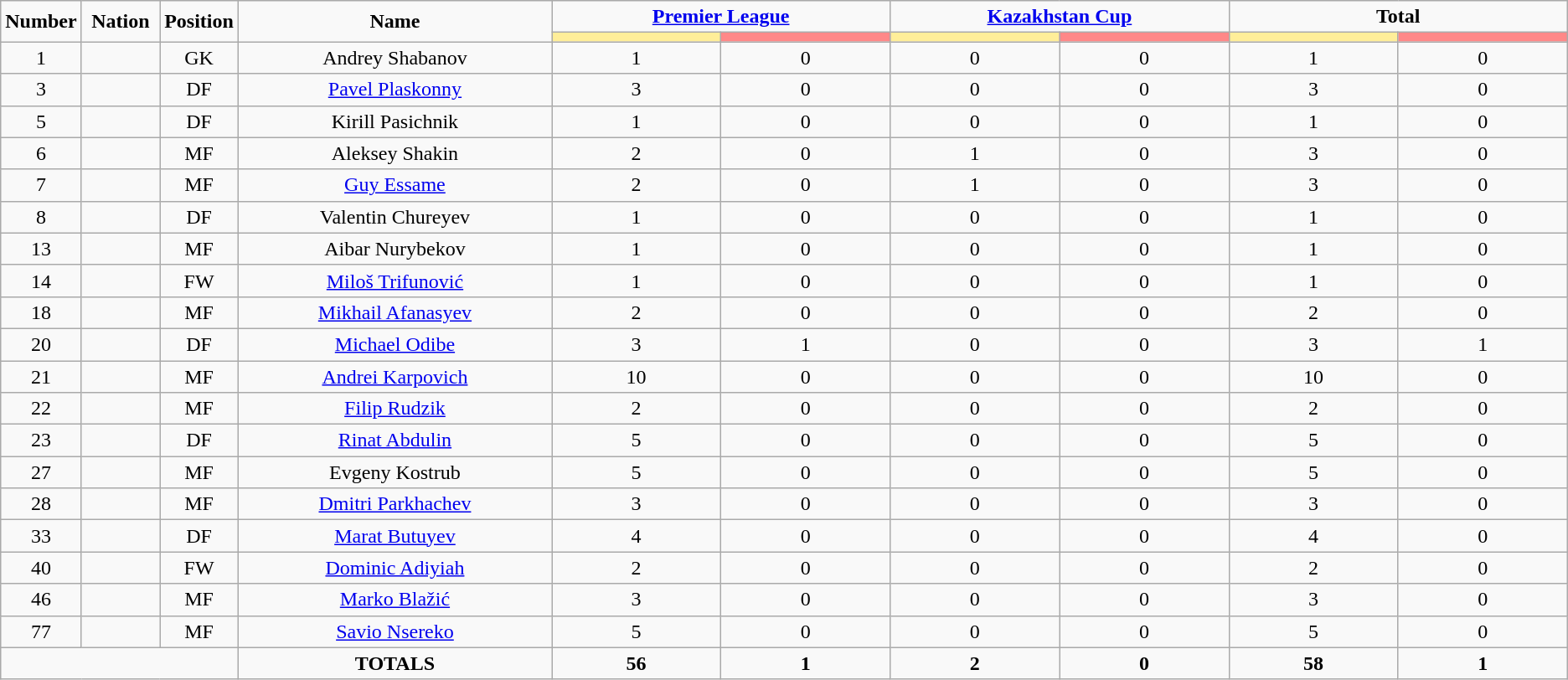<table class="wikitable" style="text-align:center;">
<tr>
<td rowspan="2"  style="width:5%; text-align:center;"><strong>Number</strong></td>
<td rowspan="2"  style="width:5%; text-align:center;"><strong>Nation</strong></td>
<td rowspan="2"  style="width:5%; text-align:center;"><strong>Position</strong></td>
<td rowspan="2"  style="width:20%; text-align:center;"><strong>Name</strong></td>
<td colspan="2" style="text-align:center;"><strong><a href='#'>Premier League</a></strong></td>
<td colspan="2" style="text-align:center;"><strong><a href='#'>Kazakhstan Cup</a></strong></td>
<td colspan="2" style="text-align:center;"><strong>Total</strong></td>
</tr>
<tr>
<th style="width:60px; background:#fe9;"></th>
<th style="width:60px; background:#ff8888;"></th>
<th style="width:60px; background:#fe9;"></th>
<th style="width:60px; background:#ff8888;"></th>
<th style="width:60px; background:#fe9;"></th>
<th style="width:60px; background:#ff8888;"></th>
</tr>
<tr>
<td>1</td>
<td></td>
<td>GK</td>
<td>Andrey Shabanov</td>
<td>1</td>
<td>0</td>
<td>0</td>
<td>0</td>
<td>1</td>
<td>0</td>
</tr>
<tr>
<td>3</td>
<td></td>
<td>DF</td>
<td><a href='#'>Pavel Plaskonny</a></td>
<td>3</td>
<td>0</td>
<td>0</td>
<td>0</td>
<td>3</td>
<td>0</td>
</tr>
<tr>
<td>5</td>
<td></td>
<td>DF</td>
<td>Kirill Pasichnik</td>
<td>1</td>
<td>0</td>
<td>0</td>
<td>0</td>
<td>1</td>
<td>0</td>
</tr>
<tr>
<td>6</td>
<td></td>
<td>MF</td>
<td>Aleksey Shakin</td>
<td>2</td>
<td>0</td>
<td>1</td>
<td>0</td>
<td>3</td>
<td>0</td>
</tr>
<tr>
<td>7</td>
<td></td>
<td>MF</td>
<td><a href='#'>Guy Essame</a></td>
<td>2</td>
<td>0</td>
<td>1</td>
<td>0</td>
<td>3</td>
<td>0</td>
</tr>
<tr>
<td>8</td>
<td></td>
<td>DF</td>
<td>Valentin Chureyev</td>
<td>1</td>
<td>0</td>
<td>0</td>
<td>0</td>
<td>1</td>
<td>0</td>
</tr>
<tr>
<td>13</td>
<td></td>
<td>MF</td>
<td>Aibar Nurybekov</td>
<td>1</td>
<td>0</td>
<td>0</td>
<td>0</td>
<td>1</td>
<td>0</td>
</tr>
<tr>
<td>14</td>
<td></td>
<td>FW</td>
<td><a href='#'>Miloš Trifunović</a></td>
<td>1</td>
<td>0</td>
<td>0</td>
<td>0</td>
<td>1</td>
<td>0</td>
</tr>
<tr>
<td>18</td>
<td></td>
<td>MF</td>
<td><a href='#'>Mikhail Afanasyev</a></td>
<td>2</td>
<td>0</td>
<td>0</td>
<td>0</td>
<td>2</td>
<td>0</td>
</tr>
<tr>
<td>20</td>
<td></td>
<td>DF</td>
<td><a href='#'>Michael Odibe</a></td>
<td>3</td>
<td>1</td>
<td>0</td>
<td>0</td>
<td>3</td>
<td>1</td>
</tr>
<tr>
<td>21</td>
<td></td>
<td>MF</td>
<td><a href='#'>Andrei Karpovich</a></td>
<td>10</td>
<td>0</td>
<td>0</td>
<td>0</td>
<td>10</td>
<td>0</td>
</tr>
<tr>
<td>22</td>
<td></td>
<td>MF</td>
<td><a href='#'>Filip Rudzik</a></td>
<td>2</td>
<td>0</td>
<td>0</td>
<td>0</td>
<td>2</td>
<td>0</td>
</tr>
<tr>
<td>23</td>
<td></td>
<td>DF</td>
<td><a href='#'>Rinat Abdulin</a></td>
<td>5</td>
<td>0</td>
<td>0</td>
<td>0</td>
<td>5</td>
<td>0</td>
</tr>
<tr>
<td>27</td>
<td></td>
<td>MF</td>
<td>Evgeny Kostrub</td>
<td>5</td>
<td>0</td>
<td>0</td>
<td>0</td>
<td>5</td>
<td>0</td>
</tr>
<tr>
<td>28</td>
<td></td>
<td>MF</td>
<td><a href='#'>Dmitri Parkhachev</a></td>
<td>3</td>
<td>0</td>
<td>0</td>
<td>0</td>
<td>3</td>
<td>0</td>
</tr>
<tr>
<td>33</td>
<td></td>
<td>DF</td>
<td><a href='#'>Marat Butuyev</a></td>
<td>4</td>
<td>0</td>
<td>0</td>
<td>0</td>
<td>4</td>
<td>0</td>
</tr>
<tr>
<td>40</td>
<td></td>
<td>FW</td>
<td><a href='#'>Dominic Adiyiah</a></td>
<td>2</td>
<td>0</td>
<td>0</td>
<td>0</td>
<td>2</td>
<td>0</td>
</tr>
<tr>
<td>46</td>
<td></td>
<td>MF</td>
<td><a href='#'>Marko Blažić</a></td>
<td>3</td>
<td>0</td>
<td>0</td>
<td>0</td>
<td>3</td>
<td>0</td>
</tr>
<tr>
<td>77</td>
<td></td>
<td>MF</td>
<td><a href='#'>Savio Nsereko</a></td>
<td>5</td>
<td>0</td>
<td>0</td>
<td>0</td>
<td>5</td>
<td>0</td>
</tr>
<tr>
<td colspan="3"></td>
<td><strong>TOTALS</strong></td>
<td><strong>56</strong></td>
<td><strong>1</strong></td>
<td><strong>2</strong></td>
<td><strong>0</strong></td>
<td><strong>58</strong></td>
<td><strong>1</strong></td>
</tr>
</table>
